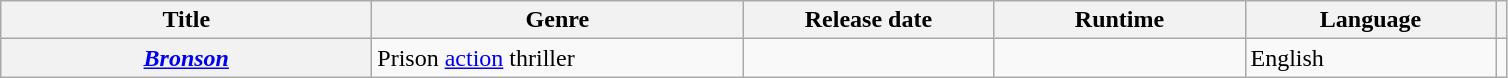<table class="wikitable plainrowheaders sortable">
<tr>
<th scope="col" style="width:15em">Title</th>
<th scope="col" style="width:15em">Genre</th>
<th scope="col" style="width:10em">Release date</th>
<th scope="col" style="width:10em">Runtime</th>
<th scope="col" style="width:10em">Language</th>
<th scope="col" class="unsortable"></th>
</tr>
<tr>
<th scope="row"><em><a href='#'>Bronson</a></em></th>
<td>Prison <a href='#'>action</a> thriller</td>
<td></td>
<td></td>
<td>English</td>
<td style="text-align:center"></td>
</tr>
</table>
